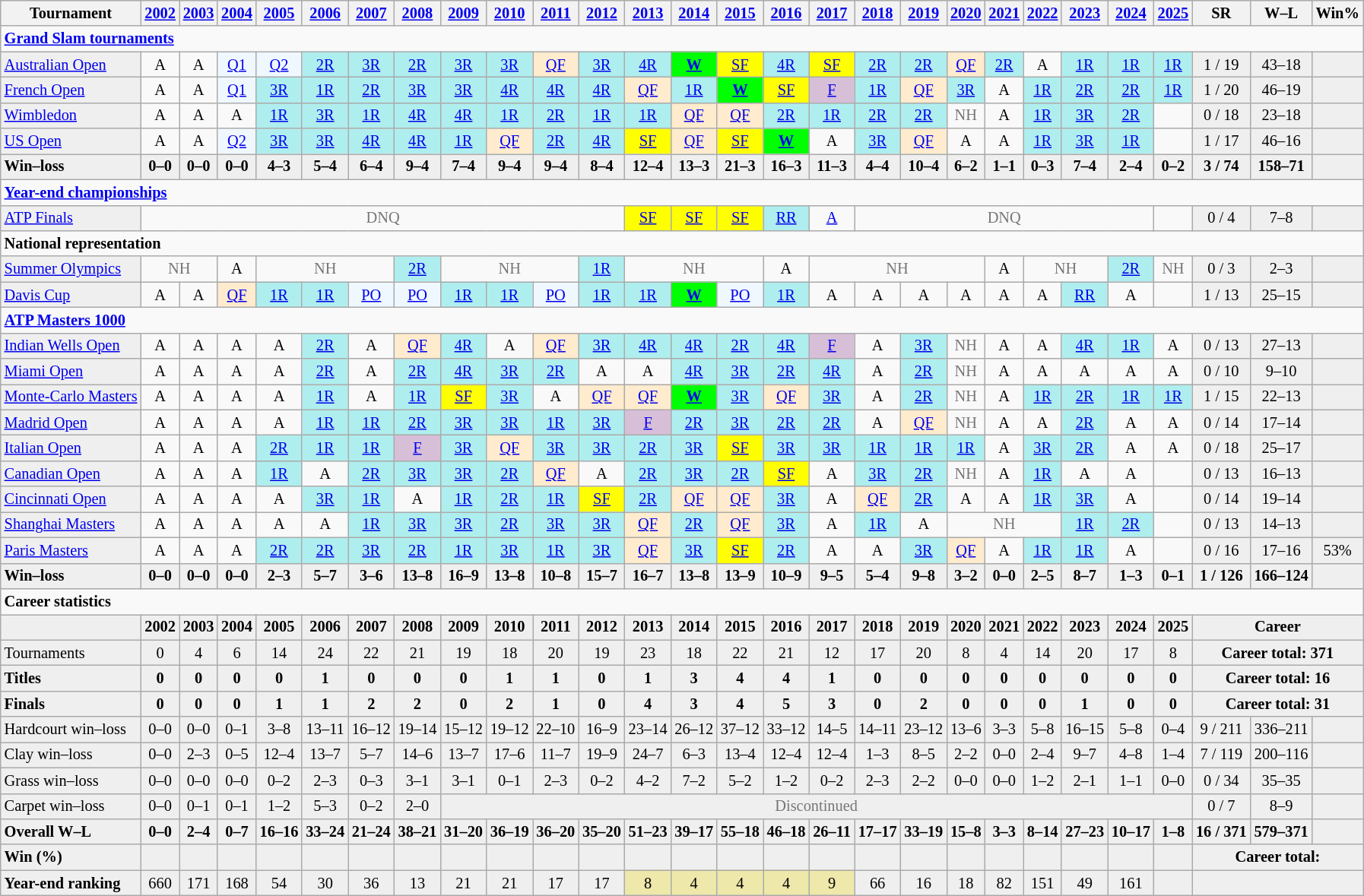<table class="wikitable nowrap" style=text-align:center;font-size:85%>
<tr>
<th>Tournament</th>
<th><a href='#'>2002</a></th>
<th><a href='#'>2003</a></th>
<th><a href='#'>2004</a></th>
<th><a href='#'>2005</a></th>
<th><a href='#'>2006</a></th>
<th><a href='#'>2007</a></th>
<th><a href='#'>2008</a></th>
<th><a href='#'>2009</a></th>
<th><a href='#'>2010</a></th>
<th><a href='#'>2011</a></th>
<th><a href='#'>2012</a></th>
<th><a href='#'>2013</a></th>
<th><a href='#'>2014</a></th>
<th><a href='#'>2015</a></th>
<th><a href='#'>2016</a></th>
<th><a href='#'>2017</a></th>
<th><a href='#'>2018</a></th>
<th><a href='#'>2019</a></th>
<th><a href='#'>2020</a></th>
<th><a href='#'>2021</a></th>
<th><a href='#'>2022</a></th>
<th><a href='#'>2023</a></th>
<th><a href='#'>2024</a></th>
<th><a href='#'>2025</a></th>
<th>SR</th>
<th>W–L</th>
<th>Win%</th>
</tr>
<tr>
<td colspan="28" style="text-align:left"><strong><a href='#'>Grand Slam tournaments</a></strong></td>
</tr>
<tr>
<td bgcolor=efefef align=left><a href='#'>Australian Open</a></td>
<td>A</td>
<td>A</td>
<td style=background:#f0f8ff><a href='#'>Q1</a></td>
<td style=background:#f0f8ff><a href='#'>Q2</a></td>
<td style=background:#afeeee><a href='#'>2R</a></td>
<td style=background:#afeeee><a href='#'>3R</a></td>
<td style=background:#afeeee><a href='#'>2R</a></td>
<td style=background:#afeeee><a href='#'>3R</a></td>
<td style=background:#afeeee><a href='#'>3R</a></td>
<td style=background:#ffebcd><a href='#'>QF</a></td>
<td style=background:#afeeee><a href='#'>3R</a></td>
<td style=background:#afeeee><a href='#'>4R</a></td>
<td style=background:lime><a href='#'><strong>W</strong></a></td>
<td style=background:yellow><a href='#'>SF</a></td>
<td style=background:#afeeee><a href='#'>4R</a></td>
<td style=background:yellow><a href='#'>SF</a></td>
<td style=background:#afeeee><a href='#'>2R</a></td>
<td style=background:#afeeee><a href='#'>2R</a></td>
<td style=background:#ffebcd><a href='#'>QF</a></td>
<td style=background:#afeeee><a href='#'>2R</a></td>
<td>A</td>
<td style=background:#afeeee><a href='#'>1R</a></td>
<td style=background:#afeeee><a href='#'>1R</a></td>
<td style=background:#afeeee><a href='#'>1R</a></td>
<td bgcolor=efefef>1 / 19</td>
<td bgcolor=efefef>43–18</td>
<td bgcolor=efefef></td>
</tr>
<tr>
<td bgcolor=efefef align=left><a href='#'>French Open</a></td>
<td>A</td>
<td>A</td>
<td style=background:#f0f8ff><a href='#'>Q1</a></td>
<td style=background:#afeeee><a href='#'>3R</a></td>
<td style=background:#afeeee><a href='#'>1R</a></td>
<td style=background:#afeeee><a href='#'>2R</a></td>
<td style=background:#afeeee><a href='#'>3R</a></td>
<td style=background:#afeeee><a href='#'>3R</a></td>
<td style=background:#afeeee><a href='#'>4R</a></td>
<td style=background:#afeeee><a href='#'>4R</a></td>
<td style=background:#afeeee><a href='#'>4R</a></td>
<td style=background:#ffebcd><a href='#'>QF</a></td>
<td style=background:#afeeee><a href='#'>1R</a></td>
<td style=background:lime><a href='#'><strong>W</strong></a></td>
<td style=background:yellow><a href='#'>SF</a></td>
<td style=background:thistle><a href='#'>F</a></td>
<td style=background:#afeeee><a href='#'>1R</a></td>
<td style=background:#ffebcd><a href='#'>QF</a></td>
<td style=background:#afeeee><a href='#'>3R</a></td>
<td>A</td>
<td style=background:#afeeee><a href='#'>1R</a></td>
<td style=background:#afeeee><a href='#'>2R</a></td>
<td style=background:#afeeee><a href='#'>2R</a></td>
<td style=background:#afeeee><a href='#'>1R</a></td>
<td bgcolor=efefef>1 / 20</td>
<td bgcolor=efefef>46–19</td>
<td bgcolor=efefef></td>
</tr>
<tr>
<td bgcolor=efefef align=left><a href='#'>Wimbledon</a></td>
<td>A</td>
<td>A</td>
<td>A</td>
<td style=background:#afeeee><a href='#'>1R</a></td>
<td style=background:#afeeee><a href='#'>3R</a></td>
<td style=background:#afeeee><a href='#'>1R</a></td>
<td style=background:#afeeee><a href='#'>4R</a></td>
<td style=background:#afeeee><a href='#'>4R</a></td>
<td style=background:#afeeee><a href='#'>1R</a></td>
<td style=background:#afeeee><a href='#'>2R</a></td>
<td style=background:#afeeee><a href='#'>1R</a></td>
<td style=background:#afeeee><a href='#'>1R</a></td>
<td style=background:#ffebcd><a href='#'>QF</a></td>
<td style=background:#ffebcd><a href='#'>QF</a></td>
<td style=background:#afeeee><a href='#'>2R</a></td>
<td style=background:#afeeee><a href='#'>1R</a></td>
<td style=background:#afeeee><a href='#'>2R</a></td>
<td style=background:#afeeee><a href='#'>2R</a></td>
<td style=color:#767676>NH</td>
<td>A</td>
<td style=background:#afeeee><a href='#'>1R</a></td>
<td style=background:#afeeee><a href='#'>3R</a></td>
<td style=background:#afeeee><a href='#'>2R</a></td>
<td></td>
<td bgcolor=efefef>0 / 18</td>
<td bgcolor=efefef>23–18</td>
<td bgcolor=efefef></td>
</tr>
<tr>
<td bgcolor=efefef align=left><a href='#'>US Open</a></td>
<td>A</td>
<td>A</td>
<td style=background:#f0f8ff><a href='#'>Q2</a></td>
<td style=background:#afeeee><a href='#'>3R</a></td>
<td style=background:#afeeee><a href='#'>3R</a></td>
<td style=background:#afeeee><a href='#'>4R</a></td>
<td style=background:#afeeee><a href='#'>4R</a></td>
<td style=background:#afeeee><a href='#'>1R</a></td>
<td style=background:#ffebcd><a href='#'>QF</a></td>
<td style=background:#afeeee><a href='#'>2R</a></td>
<td style=background:#afeeee><a href='#'>4R</a></td>
<td style=background:yellow><a href='#'>SF</a></td>
<td style=background:#ffebcd><a href='#'>QF</a></td>
<td style=background:yellow><a href='#'>SF</a></td>
<td style=background:lime><a href='#'><strong>W</strong></a></td>
<td>A</td>
<td style=background:#afeeee><a href='#'>3R</a></td>
<td style=background:#ffebcd><a href='#'>QF</a></td>
<td>A</td>
<td>A</td>
<td style=background:#afeeee><a href='#'>1R</a></td>
<td style=background:#afeeee><a href='#'>3R</a></td>
<td style=background:#afeeee><a href='#'>1R</a></td>
<td></td>
<td bgcolor=efefef>1 / 17</td>
<td bgcolor=efefef>46–16</td>
<td bgcolor=efefef></td>
</tr>
<tr style=background:#efefef;font-weight:bold>
<td style=text-align:left>Win–loss</td>
<td>0–0</td>
<td>0–0</td>
<td>0–0</td>
<td>4–3</td>
<td>5–4</td>
<td>6–4</td>
<td>9–4</td>
<td>7–4</td>
<td>9–4</td>
<td>9–4</td>
<td>8–4</td>
<td>12–4</td>
<td>13–3</td>
<td>21–3</td>
<td>16–3</td>
<td>11–3</td>
<td>4–4</td>
<td>10–4</td>
<td>6–2</td>
<td>1–1</td>
<td>0–3</td>
<td>7–4</td>
<td>2–4</td>
<td>0–2</td>
<td>3 / 74</td>
<td>158–71</td>
<td></td>
</tr>
<tr>
<td colspan="28" style="text-align:left"><strong><a href='#'>Year-end championships</a></strong></td>
</tr>
<tr>
<td bgcolor=efefef align=left><a href='#'>ATP Finals</a></td>
<td colspan=11 style=color:#767676>DNQ</td>
<td style=background:yellow><a href='#'>SF</a></td>
<td style=background:yellow><a href='#'>SF</a></td>
<td style=background:yellow><a href='#'>SF</a></td>
<td style=background:#afeeee><a href='#'>RR</a></td>
<td><a href='#'>A</a></td>
<td colspan="7" style=color:#767676>DNQ</td>
<td></td>
<td bgcolor=efefef>0 / 4</td>
<td bgcolor=efefef>7–8</td>
<td bgcolor=efefef></td>
</tr>
<tr>
<td colspan="28" style="text-align:left"><strong>National representation</strong></td>
</tr>
<tr>
<td bgcolor=efefef align=left><a href='#'>Summer Olympics</a></td>
<td colspan=2 style=color:#767676>NH</td>
<td>A</td>
<td colspan=3 style=color:#767676>NH</td>
<td style=background:#afeeee><a href='#'>2R</a></td>
<td colspan=3 style=color:#767676>NH</td>
<td style=background:#afeeee><a href='#'>1R</a></td>
<td colspan=3 style=color:#767676>NH</td>
<td>A</td>
<td colspan=4 style=color:#767676>NH</td>
<td>A</td>
<td colspan=2 style=color:#767676>NH</td>
<td style=background:#afeeee><a href='#'>2R</a></td>
<td style=color:#767676>NH</td>
<td bgcolor=efefef>0 / 3</td>
<td bgcolor=efefef>2–3</td>
<td bgcolor=efefef></td>
</tr>
<tr>
<td bgcolor=efefef align=left><a href='#'>Davis Cup</a></td>
<td>A</td>
<td>A</td>
<td style=background:#ffebcd><a href='#'>QF</a></td>
<td style=background:#afeeee><a href='#'>1R</a></td>
<td style=background:#afeeee><a href='#'>1R</a></td>
<td style=background:#f0f8ff><a href='#'>PO</a></td>
<td style=background:#f0f8ff><a href='#'>PO</a></td>
<td style=background:#afeeee><a href='#'>1R</a></td>
<td style=background:#afeeee><a href='#'>1R</a></td>
<td style=background:#f0f8ff><a href='#'>PO</a></td>
<td style=background:#afeeee><a href='#'>1R</a></td>
<td style=background:#afeeee><a href='#'>1R</a></td>
<td style=background:lime><a href='#'><strong>W</strong></a></td>
<td style=background:#f0f8ff><a href='#'>PO</a></td>
<td style=background:#afeeee><a href='#'>1R</a></td>
<td>A</td>
<td>A</td>
<td>A</td>
<td>A</td>
<td>A</td>
<td>A</td>
<td style=background:#afeeee><a href='#'>RR</a></td>
<td>A</td>
<td></td>
<td bgcolor=efefef>1 / 13</td>
<td bgcolor=efefef>25–15</td>
<td bgcolor=efefef></td>
</tr>
<tr>
<td colspan="28" style="text-align:left"><strong><a href='#'>ATP Masters 1000</a></strong></td>
</tr>
<tr>
<td bgcolor=efefef align=left><a href='#'>Indian Wells Open</a></td>
<td>A</td>
<td>A</td>
<td>A</td>
<td>A</td>
<td style=background:#afeeee><a href='#'>2R</a></td>
<td>A</td>
<td style=background:#ffebcd><a href='#'>QF</a></td>
<td style=background:#afeeee><a href='#'>4R</a></td>
<td>A</td>
<td style=background:#ffebcd><a href='#'>QF</a></td>
<td style=background:#afeeee><a href='#'>3R</a></td>
<td style=background:#afeeee><a href='#'>4R</a></td>
<td style=background:#afeeee><a href='#'>4R</a></td>
<td style=background:#afeeee><a href='#'>2R</a></td>
<td style=background:#afeeee><a href='#'>4R</a></td>
<td style=background:thistle><a href='#'>F</a></td>
<td>A</td>
<td style=background:#afeeee><a href='#'>3R</a></td>
<td style=color:#767676>NH</td>
<td>A</td>
<td>A</td>
<td style=background:#afeeee><a href='#'>4R</a></td>
<td style=background:#afeeee><a href='#'>1R</a></td>
<td>A</td>
<td bgcolor=efefef>0 / 13</td>
<td bgcolor=efefef>27–13</td>
<td bgcolor=efefef></td>
</tr>
<tr>
<td bgcolor=efefef align=left><a href='#'>Miami Open</a></td>
<td>A</td>
<td>A</td>
<td>A</td>
<td>A</td>
<td style=background:#afeeee><a href='#'>2R</a></td>
<td>A</td>
<td style=background:#afeeee><a href='#'>2R</a></td>
<td style=background:#afeeee><a href='#'>4R</a></td>
<td style=background:#afeeee><a href='#'>3R</a></td>
<td style=background:#afeeee><a href='#'>2R</a></td>
<td>A</td>
<td>A</td>
<td style=background:#afeeee><a href='#'>4R</a></td>
<td style=background:#afeeee><a href='#'>3R</a></td>
<td style=background:#afeeee><a href='#'>2R</a></td>
<td style=background:#afeeee><a href='#'>4R</a></td>
<td>A</td>
<td style=background:#afeeee><a href='#'>2R</a></td>
<td style=color:#767676>NH</td>
<td>A</td>
<td>A</td>
<td>A</td>
<td>A</td>
<td>A</td>
<td bgcolor=efefef>0 / 10</td>
<td bgcolor=efefef>9–10</td>
<td bgcolor=efefef></td>
</tr>
<tr>
<td bgcolor=efefef align=left><a href='#'>Monte-Carlo Masters</a></td>
<td>A</td>
<td>A</td>
<td>A</td>
<td>A</td>
<td style=background:#afeeee><a href='#'>1R</a></td>
<td>A</td>
<td style=background:#afeeee><a href='#'>1R</a></td>
<td style=background:yellow><a href='#'>SF</a></td>
<td style=background:#afeeee><a href='#'>3R</a></td>
<td>A</td>
<td style=background:#ffebcd><a href='#'>QF</a></td>
<td style=background:#ffebcd><a href='#'>QF</a></td>
<td style=background:lime><a href='#'><strong>W</strong></a></td>
<td style=background:#afeeee><a href='#'>3R</a></td>
<td style=background:#ffebcd><a href='#'>QF</a></td>
<td style=background:#afeeee><a href='#'>3R</a></td>
<td>A</td>
<td style=background:#afeeee><a href='#'>2R</a></td>
<td style=color:#767676>NH</td>
<td>A</td>
<td style=background:#afeeee><a href='#'>1R</a></td>
<td style=background:#afeeee><a href='#'>2R</a></td>
<td style=background:#afeeee><a href='#'>1R</a></td>
<td style=background:#afeeee><a href='#'>1R</a></td>
<td bgcolor=efefef>1 / 15</td>
<td bgcolor=efefef>22–13</td>
<td bgcolor=efefef></td>
</tr>
<tr>
<td bgcolor=efefef align=left><a href='#'>Madrid Open</a></td>
<td>A</td>
<td>A</td>
<td>A</td>
<td>A</td>
<td style=background:#afeeee><a href='#'>1R</a></td>
<td style=background:#afeeee><a href='#'>1R</a></td>
<td style=background:#afeeee><a href='#'>2R</a></td>
<td style=background:#afeeee><a href='#'>3R</a></td>
<td style=background:#afeeee><a href='#'>3R</a></td>
<td style=background:#afeeee><a href='#'>1R</a></td>
<td style=background:#afeeee><a href='#'>3R</a></td>
<td style=background:thistle><a href='#'>F</a></td>
<td style=background:#afeeee><a href='#'>2R</a></td>
<td style=background:#afeeee><a href='#'>3R</a></td>
<td style=background:#afeeee><a href='#'>2R</a></td>
<td style=background:#afeeee><a href='#'>2R</a></td>
<td>A</td>
<td style=background:#ffebcd><a href='#'>QF</a></td>
<td style=color:#767676>NH</td>
<td>A</td>
<td>A</td>
<td style=background:#afeeee><a href='#'>2R</a></td>
<td>A</td>
<td>A</td>
<td bgcolor=efefef>0 / 14</td>
<td bgcolor=efefef>17–14</td>
<td bgcolor=efefef></td>
</tr>
<tr>
<td bgcolor=efefef align=left><a href='#'>Italian Open</a></td>
<td>A</td>
<td>A</td>
<td>A</td>
<td style=background:#afeeee><a href='#'>2R</a></td>
<td style=background:#afeeee><a href='#'>1R</a></td>
<td style=background:#afeeee><a href='#'>1R</a></td>
<td style=background:thistle><a href='#'>F</a></td>
<td style=background:#afeeee><a href='#'>3R</a></td>
<td style=background:#ffebcd><a href='#'>QF</a></td>
<td style=background:#afeeee><a href='#'>3R</a></td>
<td style=background:#afeeee><a href='#'>3R</a></td>
<td style=background:#afeeee><a href='#'>2R</a></td>
<td style=background:#afeeee><a href='#'>3R</a></td>
<td style=background:yellow><a href='#'>SF</a></td>
<td style=background:#afeeee><a href='#'>3R</a></td>
<td style=background:#afeeee><a href='#'>3R</a></td>
<td style=background:#afeeee><a href='#'>1R</a></td>
<td style=background:#afeeee><a href='#'>1R</a></td>
<td style=background:#afeeee><a href='#'>1R</a></td>
<td>A</td>
<td style=background:#afeeee><a href='#'>3R</a></td>
<td style=background:#afeeee><a href='#'>2R</a></td>
<td>A</td>
<td>A</td>
<td bgcolor=efefef>0 / 18</td>
<td bgcolor=efefef>25–17</td>
<td bgcolor=efefef></td>
</tr>
<tr>
<td bgcolor=efefef align=left><a href='#'>Canadian Open</a></td>
<td>A</td>
<td>A</td>
<td>A</td>
<td style=background:#afeeee><a href='#'>1R</a></td>
<td>A</td>
<td style=background:#afeeee><a href='#'>2R</a></td>
<td style=background:#afeeee><a href='#'>3R</a></td>
<td style=background:#afeeee><a href='#'>3R</a></td>
<td style=background:#afeeee><a href='#'>2R</a></td>
<td style=background:#ffebcd><a href='#'>QF</a></td>
<td>A</td>
<td style=background:#afeeee><a href='#'>2R</a></td>
<td style=background:#afeeee><a href='#'>3R</a></td>
<td style=background:#afeeee><a href='#'>2R</a></td>
<td style=background:yellow><a href='#'>SF</a></td>
<td>A</td>
<td style=background:#afeeee><a href='#'>3R</a></td>
<td style=background:#afeeee><a href='#'>2R</a></td>
<td style=color:#767676>NH</td>
<td>A</td>
<td style=background:#afeeee><a href='#'>1R</a></td>
<td>A</td>
<td>A</td>
<td></td>
<td bgcolor=efefef>0 / 13</td>
<td bgcolor=efefef>16–13</td>
<td bgcolor=efefef></td>
</tr>
<tr>
<td bgcolor=efefef align=left><a href='#'>Cincinnati Open</a></td>
<td>A</td>
<td>A</td>
<td>A</td>
<td>A</td>
<td style=background:#afeeee><a href='#'>3R</a></td>
<td style=background:#afeeee><a href='#'>1R</a></td>
<td>A</td>
<td style=background:#afeeee><a href='#'>1R</a></td>
<td style=background:#afeeee><a href='#'>2R</a></td>
<td style=background:#afeeee><a href='#'>1R</a></td>
<td style=background:yellow><a href='#'>SF</a></td>
<td style=background:#afeeee><a href='#'>2R</a></td>
<td style=background:#ffebcd><a href='#'>QF</a></td>
<td style=background:#ffebcd><a href='#'>QF</a></td>
<td style=background:#afeeee><a href='#'>3R</a></td>
<td>A</td>
<td style=background:#ffebcd><a href='#'>QF</a></td>
<td style=background:#afeeee><a href='#'>2R</a></td>
<td>A</td>
<td>A</td>
<td style=background:#afeeee><a href='#'>1R</a></td>
<td style=background:#afeeee><a href='#'>3R</a></td>
<td>A</td>
<td></td>
<td bgcolor=efefef>0 / 14</td>
<td bgcolor=efefef>19–14</td>
<td bgcolor=efefef></td>
</tr>
<tr>
<td bgcolor=efefef align=left><a href='#'>Shanghai Masters</a></td>
<td>A</td>
<td>A</td>
<td>A</td>
<td>A</td>
<td>A</td>
<td style=background:#afeeee><a href='#'>1R</a></td>
<td style=background:#afeeee><a href='#'>3R</a></td>
<td style=background:#afeeee><a href='#'>3R</a></td>
<td style=background:#afeeee><a href='#'>2R</a></td>
<td style=background:#afeeee><a href='#'>3R</a></td>
<td style=background:#afeeee><a href='#'>3R</a></td>
<td style=background:#ffebcd><a href='#'>QF</a></td>
<td style=background:#afeeee><a href='#'>2R</a></td>
<td style=background:#ffebcd><a href='#'>QF</a></td>
<td style=background:#afeeee><a href='#'>3R</a></td>
<td>A</td>
<td style=background:#afeeee><a href='#'>1R</a></td>
<td>A</td>
<td colspan="3" style="color:#767676">NH</td>
<td style=background:#afeeee><a href='#'>1R</a></td>
<td style=background:#afeeee><a href='#'>2R</a></td>
<td></td>
<td bgcolor=efefef>0 / 13</td>
<td bgcolor=efefef>14–13</td>
<td bgcolor=efefef></td>
</tr>
<tr>
<td bgcolor=efefef align=left><a href='#'>Paris Masters</a></td>
<td>A</td>
<td>A</td>
<td>A</td>
<td style=background:#afeeee><a href='#'>2R</a></td>
<td style=background:#afeeee><a href='#'>2R</a></td>
<td style=background:#afeeee><a href='#'>3R</a></td>
<td style=background:#afeeee><a href='#'>2R</a></td>
<td style=background:#afeeee><a href='#'>1R</a></td>
<td style=background:#afeeee><a href='#'>3R</a></td>
<td style=background:#afeeee><a href='#'>1R</a></td>
<td style=background:#afeeee><a href='#'>3R</a></td>
<td style=background:#ffebcd><a href='#'>QF</a></td>
<td style=background:#afeeee><a href='#'>3R</a></td>
<td style=background:yellow><a href='#'>SF</a></td>
<td style=background:#afeeee><a href='#'>2R</a></td>
<td>A</td>
<td>A</td>
<td style=background:#afeeee><a href='#'>3R</a></td>
<td style=background:#ffebcd><a href='#'>QF</a></td>
<td>A</td>
<td style=background:#afeeee><a href='#'>1R</a></td>
<td style=background:#afeeee><a href='#'>1R</a></td>
<td>A</td>
<td></td>
<td bgcolor=efefef>0 / 16</td>
<td bgcolor=efefef>17–16</td>
<td bgcolor=efefef>53%</td>
</tr>
<tr style=background:#efefef;font-weight:bold>
<td style=text-align:left>Win–loss</td>
<td>0–0</td>
<td>0–0</td>
<td>0–0</td>
<td>2–3</td>
<td>5–7</td>
<td>3–6</td>
<td>13–8</td>
<td>16–9</td>
<td>13–8</td>
<td>10–8</td>
<td>15–7</td>
<td>16–7</td>
<td>13–8</td>
<td>13–9</td>
<td>10–9</td>
<td>9–5</td>
<td>5–4</td>
<td>9–8</td>
<td>3–2</td>
<td>0–0</td>
<td>2–5</td>
<td>8–7</td>
<td>1–3</td>
<td>0–1</td>
<td>1 / 126</td>
<td>166–124</td>
<td></td>
</tr>
<tr>
<td colspan="28" style="text-align:left"><strong>Career statistics</strong></td>
</tr>
<tr style=background:#efefef;font-weight:bold>
<td></td>
<td>2002</td>
<td>2003</td>
<td>2004</td>
<td>2005</td>
<td>2006</td>
<td>2007</td>
<td>2008</td>
<td>2009</td>
<td>2010</td>
<td>2011</td>
<td>2012</td>
<td>2013</td>
<td>2014</td>
<td>2015</td>
<td>2016</td>
<td>2017</td>
<td>2018</td>
<td>2019</td>
<td>2020</td>
<td>2021</td>
<td>2022</td>
<td>2023</td>
<td>2024</td>
<td>2025</td>
<td colspan="3">Career</td>
</tr>
<tr style=background:#efefef>
<td align=left>Tournaments</td>
<td>0</td>
<td>4</td>
<td>6</td>
<td>14</td>
<td>24</td>
<td>22</td>
<td>21</td>
<td>19</td>
<td>18</td>
<td>20</td>
<td>19</td>
<td>23</td>
<td>18</td>
<td>22</td>
<td>21</td>
<td>12</td>
<td>17</td>
<td>20</td>
<td>8</td>
<td>4</td>
<td>14</td>
<td>20</td>
<td>17</td>
<td>8</td>
<td colspan=3><strong>Career total: 371</strong></td>
</tr>
<tr style=background:#efefef;font-weight:bold>
<td style=text-align:left>Titles</td>
<td>0</td>
<td>0</td>
<td>0</td>
<td>0</td>
<td>1</td>
<td>0</td>
<td>0</td>
<td>0</td>
<td>1</td>
<td>1</td>
<td>0</td>
<td>1</td>
<td>3</td>
<td>4</td>
<td>4</td>
<td>1</td>
<td>0</td>
<td>0</td>
<td>0</td>
<td>0</td>
<td>0</td>
<td>0</td>
<td>0</td>
<td>0</td>
<td colspan=3>Career total: 16</td>
</tr>
<tr style=background:#efefef;font-weight:bold>
<td style=text-align:left>Finals</td>
<td>0</td>
<td>0</td>
<td>0</td>
<td>1</td>
<td>1</td>
<td>2</td>
<td>2</td>
<td>0</td>
<td>2</td>
<td>1</td>
<td>0</td>
<td>4</td>
<td>3</td>
<td>4</td>
<td>5</td>
<td>3</td>
<td>0</td>
<td>2</td>
<td>0</td>
<td>0</td>
<td>0</td>
<td>1</td>
<td>0</td>
<td>0</td>
<td colspan=3>Career total: 31</td>
</tr>
<tr bgcolor=efefef>
<td align=left>Hardcourt win–loss</td>
<td>0–0</td>
<td>0–0</td>
<td>0–1</td>
<td>3–8</td>
<td>13–11</td>
<td>16–12</td>
<td>19–14</td>
<td>15–12</td>
<td>19–12</td>
<td>22–10</td>
<td>16–9</td>
<td>23–14</td>
<td>26–12</td>
<td>37–12</td>
<td>33–12</td>
<td>14–5</td>
<td>14–11</td>
<td>23–12</td>
<td>13–6</td>
<td>3–3</td>
<td>5–8</td>
<td>16–15</td>
<td>5–8</td>
<td>0–4</td>
<td>9 / 211</td>
<td>336–211</td>
<td></td>
</tr>
<tr bgcolor=efefef>
<td align=left>Clay win–loss</td>
<td>0–0</td>
<td>2–3</td>
<td>0–5</td>
<td>12–4</td>
<td>13–7</td>
<td>5–7</td>
<td>14–6</td>
<td>13–7</td>
<td>17–6</td>
<td>11–7</td>
<td>19–9</td>
<td>24–7</td>
<td>6–3</td>
<td>13–4</td>
<td>12–4</td>
<td>12–4</td>
<td>1–3</td>
<td>8–5</td>
<td>2–2</td>
<td>0–0</td>
<td>2–4</td>
<td>9–7</td>
<td>4–8</td>
<td>1–4</td>
<td>7 / 119</td>
<td>200–116</td>
<td></td>
</tr>
<tr bgcolor=efefef>
<td align=left>Grass win–loss</td>
<td>0–0</td>
<td>0–0</td>
<td>0–0</td>
<td>0–2</td>
<td>2–3</td>
<td>0–3</td>
<td>3–1</td>
<td>3–1</td>
<td>0–1</td>
<td>2–3</td>
<td>0–2</td>
<td>4–2</td>
<td>7–2</td>
<td>5–2</td>
<td>1–2</td>
<td>0–2</td>
<td>2–3</td>
<td>2–2</td>
<td>0–0</td>
<td>0–0</td>
<td>1–2</td>
<td>2–1</td>
<td>1–1</td>
<td>0–0</td>
<td>0 / 34</td>
<td>35–35</td>
<td></td>
</tr>
<tr bgcolor=efefef>
<td align=left>Carpet win–loss</td>
<td>0–0</td>
<td>0–1</td>
<td>0–1</td>
<td>1–2</td>
<td>5–3</td>
<td>0–2</td>
<td>2–0</td>
<td colspan=17 style=color:#767676>Discontinued</td>
<td>0 / 7</td>
<td>8–9</td>
<td></td>
</tr>
<tr style=background:#efefef;font-weight:bold>
<td style=text-align:left>Overall W–L</td>
<td>0–0</td>
<td>2–4</td>
<td>0–7</td>
<td>16–16</td>
<td>33–24</td>
<td>21–24</td>
<td>38–21</td>
<td>31–20</td>
<td>36–19</td>
<td>36–20</td>
<td>35–20</td>
<td>51–23</td>
<td>39–17</td>
<td>55–18</td>
<td>46–18</td>
<td>26–11</td>
<td>17–17</td>
<td>33–19</td>
<td>15–8</td>
<td>3–3</td>
<td>8–14</td>
<td>27–23</td>
<td>10–17</td>
<td>1–8</td>
<td>16 / 371</td>
<td>579–371</td>
<td></td>
</tr>
<tr style=background:#efefef;font-weight:bold>
<td style=text-align:left>Win (%)</td>
<td></td>
<td></td>
<td></td>
<td></td>
<td></td>
<td></td>
<td></td>
<td></td>
<td></td>
<td></td>
<td></td>
<td></td>
<td></td>
<td></td>
<td></td>
<td></td>
<td></td>
<td></td>
<td></td>
<td></td>
<td></td>
<td></td>
<td></td>
<td></td>
<td colspan=3>Career total: </td>
</tr>
<tr bgcolor=efefef>
<td align=left><strong>Year-end ranking</strong></td>
<td>660</td>
<td>171</td>
<td>168</td>
<td>54</td>
<td>30</td>
<td>36</td>
<td>13</td>
<td>21</td>
<td>21</td>
<td>17</td>
<td>17</td>
<td style=background:#eee8aa>8</td>
<td style=background:#eee8aa>4</td>
<td style=background:#eee8aa>4</td>
<td style=background:#eee8aa>4</td>
<td style=background:#eee8aa>9</td>
<td>66</td>
<td>16</td>
<td>18</td>
<td>82</td>
<td>151</td>
<td>49</td>
<td>161</td>
<td></td>
<td colspan=3></td>
</tr>
</table>
